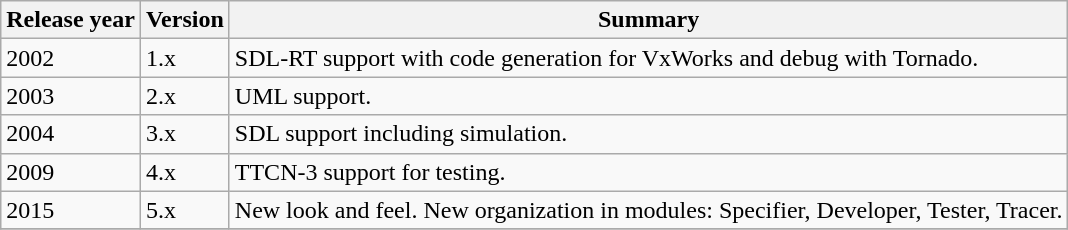<table class="wikitable">
<tr>
<th>Release year</th>
<th>Version</th>
<th>Summary</th>
</tr>
<tr>
<td>2002</td>
<td>1.x</td>
<td>SDL-RT support with code generation for VxWorks and debug with Tornado.</td>
</tr>
<tr>
<td>2003</td>
<td>2.x</td>
<td>UML support.</td>
</tr>
<tr>
<td>2004</td>
<td>3.x</td>
<td>SDL support including simulation.</td>
</tr>
<tr>
<td>2009</td>
<td>4.x</td>
<td>TTCN-3 support for testing.</td>
</tr>
<tr>
<td>2015</td>
<td>5.x</td>
<td>New look and feel. New organization in modules: Specifier, Developer, Tester, Tracer.</td>
</tr>
<tr>
</tr>
</table>
